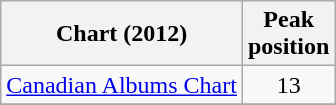<table class="wikitable sortable">
<tr>
<th>Chart (2012)</th>
<th>Peak<br>position</th>
</tr>
<tr>
<td><a href='#'>Canadian Albums Chart</a></td>
<td align="center">13</td>
</tr>
<tr>
</tr>
</table>
